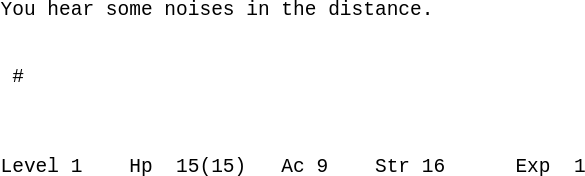<table style="background: transparent; border: none">
<tr>
<td><pre>You hear some noises in the distance.<br> 
  
 # 
 
 
 
Level 1    Hp  15(15)   Ac 9    Str 16      Exp  1          
</pre></td>
</tr>
</table>
